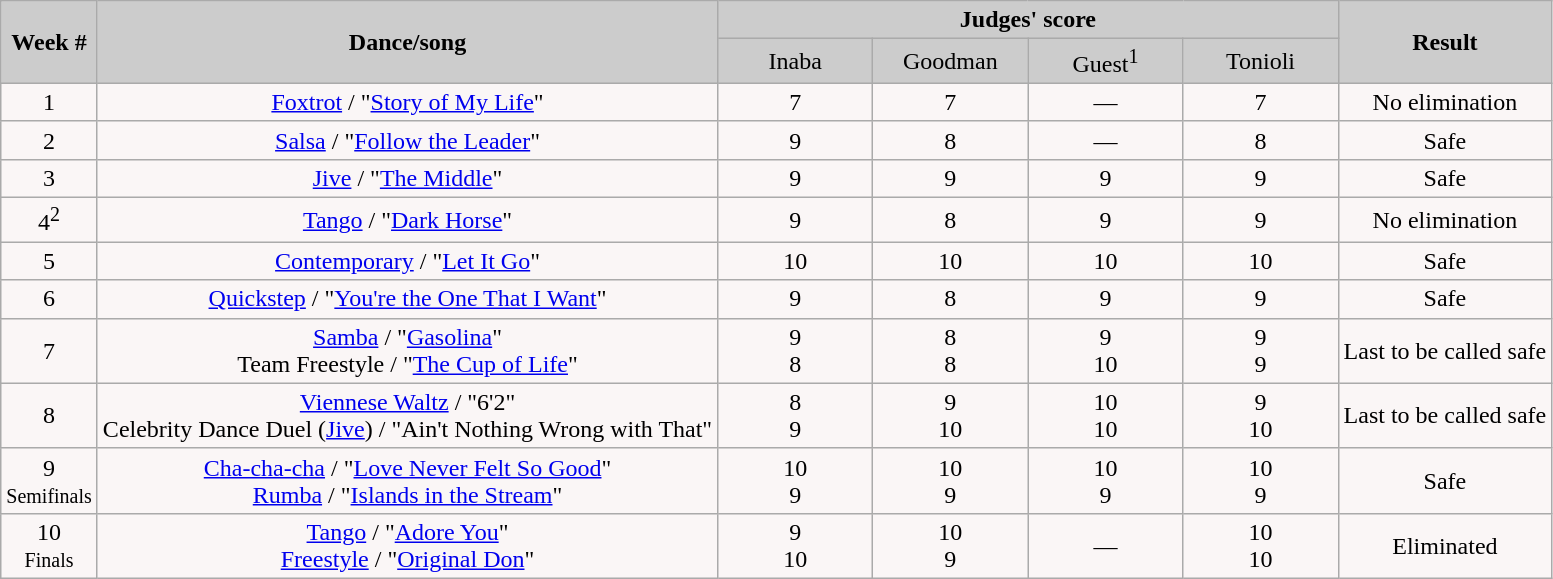<table class="wikitable">
<tr style="text-align: center; background:#ccc;">
<td rowspan="2"><strong>Week #</strong></td>
<td rowspan="2"><strong>Dance/song</strong></td>
<td colspan="4"><strong>Judges' score</strong></td>
<td rowspan="2"><strong>Result</strong></td>
</tr>
<tr style="text-align: center; background:#ccc;">
<td style="width:10%; ">Inaba</td>
<td style="width:10%; ">Goodman</td>
<td style="width:10%; ">Guest<sup>1</sup></td>
<td style="width:10%; ">Tonioli</td>
</tr>
<tr>
<td style="text-align: center; background:#faf6f6;">1</td>
<td style="text-align: center; background:#faf6f6;"><a href='#'>Foxtrot</a> / "<a href='#'>Story of My Life</a>"</td>
<td style="text-align: center; background:#faf6f6;">7</td>
<td style="text-align: center; background:#faf6f6;">7</td>
<td style="text-align: center; background:#faf6f6;">—</td>
<td style="text-align: center; background:#faf6f6;">7</td>
<td style="text-align: center; background:#faf6f6;">No elimination</td>
</tr>
<tr>
<td style="text-align: center; background:#faf6f6;">2</td>
<td style="text-align: center; background:#faf6f6;"><a href='#'>Salsa</a> / "<a href='#'>Follow the Leader</a>"</td>
<td style="text-align: center; background:#faf6f6;">9</td>
<td style="text-align: center; background:#faf6f6;">8</td>
<td style="text-align: center; background:#faf6f6;">—</td>
<td style="text-align: center; background:#faf6f6;">8</td>
<td style="text-align: center; background:#faf6f6;">Safe</td>
</tr>
<tr>
<td style="text-align: center; background:#faf6f6;">3</td>
<td style="text-align: center; background:#faf6f6;"><a href='#'>Jive</a> / "<a href='#'>The Middle</a>"</td>
<td style="text-align: center; background:#faf6f6;">9</td>
<td style="text-align: center; background:#faf6f6;">9</td>
<td style="text-align: center; background:#faf6f6;">9</td>
<td style="text-align: center; background:#faf6f6;">9</td>
<td style="text-align: center; background:#faf6f6;">Safe</td>
</tr>
<tr>
<td style="text-align: center; background:#faf6f6;">4<sup>2</sup></td>
<td style="text-align: center; background:#faf6f6;"><a href='#'>Tango</a> / "<a href='#'>Dark Horse</a>"</td>
<td style="text-align: center; background:#faf6f6;">9</td>
<td style="text-align: center; background:#faf6f6;">8</td>
<td style="text-align: center; background:#faf6f6;">9</td>
<td style="text-align: center; background:#faf6f6;">9</td>
<td style="text-align: center; background:#faf6f6;">No elimination</td>
</tr>
<tr>
<td style="text-align: center; background:#faf6f6;">5</td>
<td style="text-align: center; background:#faf6f6;"><a href='#'>Contemporary</a> / "<a href='#'>Let It Go</a>"</td>
<td style="text-align: center; background:#faf6f6;">10</td>
<td style="text-align: center; background:#faf6f6;">10</td>
<td style="text-align: center; background:#faf6f6;">10</td>
<td style="text-align: center; background:#faf6f6;">10</td>
<td style="text-align: center; background:#faf6f6;">Safe</td>
</tr>
<tr>
<td style="text-align: center; background:#faf6f6;">6</td>
<td style="text-align: center; background:#faf6f6;"><a href='#'>Quickstep</a> / "<a href='#'>You're the One That I Want</a>"</td>
<td style="text-align: center; background:#faf6f6;">9</td>
<td style="text-align: center; background:#faf6f6;">8</td>
<td style="text-align: center; background:#faf6f6;">9</td>
<td style="text-align: center; background:#faf6f6;">9</td>
<td style="text-align: center; background:#faf6f6;">Safe</td>
</tr>
<tr>
<td style="text-align: center; background:#faf6f6;">7</td>
<td style="text-align: center; background:#faf6f6;"><a href='#'>Samba</a> / "<a href='#'>Gasolina</a>"<br>Team Freestyle / "<a href='#'>The Cup of Life</a>"</td>
<td style="text-align: center; background:#faf6f6;">9<br>8</td>
<td style="text-align: center; background:#faf6f6;">8<br>8</td>
<td style="text-align: center; background:#faf6f6;">9<br>10</td>
<td style="text-align: center; background:#faf6f6;">9<br>9</td>
<td style="text-align: center; background:#faf6f6;">Last to be called safe</td>
</tr>
<tr>
<td style="text-align: center; background:#faf6f6;">8</td>
<td style="text-align: center; background:#faf6f6;"><a href='#'>Viennese Waltz</a> / "6'2"<br>Celebrity Dance Duel (<a href='#'>Jive</a>) / "Ain't Nothing Wrong with That"</td>
<td style="text-align: center; background:#faf6f6;">8<br>9</td>
<td style="text-align: center; background:#faf6f6;">9<br>10</td>
<td style="text-align: center; background:#faf6f6;">10<br>10</td>
<td style="text-align: center; background:#faf6f6;">9<br>10</td>
<td style="text-align: center; background:#faf6f6;">Last to be called safe</td>
</tr>
<tr>
<td style="text-align: center; background:#faf6f6;">9<br><small>Semifinals</small></td>
<td style="text-align: center; background:#faf6f6;"><a href='#'>Cha-cha-cha</a> / "<a href='#'>Love Never Felt So Good</a>"<br><a href='#'>Rumba</a> / "<a href='#'>Islands in the Stream</a>"</td>
<td style="text-align: center; background:#faf6f6;">10<br>9</td>
<td style="text-align: center; background:#faf6f6;">10<br>9</td>
<td style="text-align: center; background:#faf6f6;">10<br>9</td>
<td style="text-align: center; background:#faf6f6;">10<br>9</td>
<td style="text-align: center; background:#faf6f6;">Safe</td>
</tr>
<tr>
<td style="text-align: center; background:#faf6f6;">10<br><small>Finals</small></td>
<td style="text-align: center; background:#faf6f6;"><a href='#'>Tango</a> / "<a href='#'>Adore You</a>"<br><a href='#'>Freestyle</a> / "<a href='#'>Original Don</a>"</td>
<td style="text-align: center; background:#faf6f6;">9<br>10</td>
<td style="text-align: center; background:#faf6f6;">10<br>9</td>
<td style="text-align: center; background:#faf6f6;">—</td>
<td style="text-align: center; background:#faf6f6;">10<br>10</td>
<td style="text-align: center; background:#faf6f6;">Eliminated</td>
</tr>
</table>
